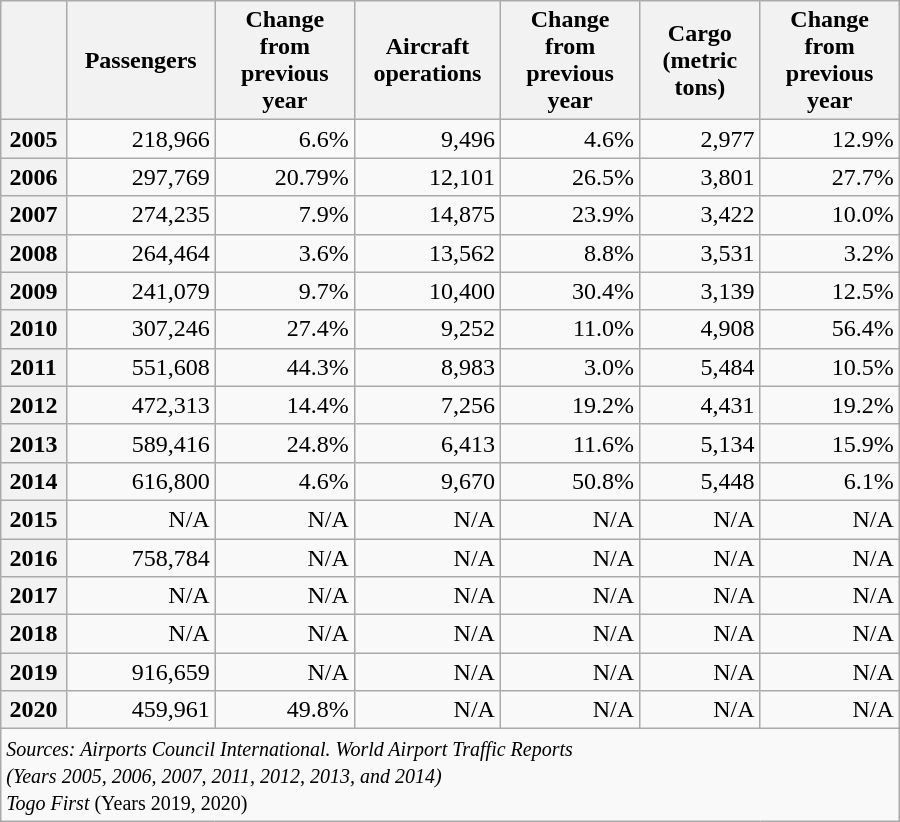<table class="wikitable" style="text-align:right; width:600px">
<tr>
<th style="width:50px"></th>
<th style="width:150px">Passengers</th>
<th style="width:175px">Change from previous year</th>
<th style="width:150px">Aircraft operations</th>
<th style="width:175px">Change from previous year</th>
<th style="width:150px">Cargo<br>(metric tons)</th>
<th style="width:175px">Change from previous year</th>
</tr>
<tr>
<th>2005</th>
<td>218,966</td>
<td>6.6%</td>
<td>9,496</td>
<td>4.6%</td>
<td>2,977</td>
<td>12.9%</td>
</tr>
<tr>
<th>2006</th>
<td>297,769</td>
<td>20.79%</td>
<td>12,101</td>
<td>26.5%</td>
<td>3,801</td>
<td>27.7%</td>
</tr>
<tr>
<th>2007</th>
<td>274,235</td>
<td>7.9%</td>
<td>14,875</td>
<td>23.9%</td>
<td>3,422</td>
<td>10.0%</td>
</tr>
<tr>
<th>2008</th>
<td>264,464</td>
<td>3.6%</td>
<td>13,562</td>
<td>8.8%</td>
<td>3,531</td>
<td>3.2%</td>
</tr>
<tr>
<th>2009</th>
<td>241,079</td>
<td>9.7%</td>
<td>10,400</td>
<td>30.4%</td>
<td>3,139</td>
<td>12.5%</td>
</tr>
<tr>
<th>2010</th>
<td>307,246</td>
<td>27.4%</td>
<td>9,252</td>
<td>11.0%</td>
<td>4,908</td>
<td>56.4%</td>
</tr>
<tr>
<th>2011</th>
<td>551,608</td>
<td>44.3%</td>
<td>8,983</td>
<td>3.0%</td>
<td>5,484</td>
<td>10.5%</td>
</tr>
<tr>
<th>2012</th>
<td>472,313</td>
<td>14.4%</td>
<td>7,256</td>
<td>19.2%</td>
<td>4,431</td>
<td>19.2%</td>
</tr>
<tr>
<th>2013</th>
<td>589,416</td>
<td>24.8%</td>
<td>6,413</td>
<td>11.6%</td>
<td>5,134</td>
<td>15.9%</td>
</tr>
<tr>
<th>2014</th>
<td>616,800</td>
<td>4.6%</td>
<td>9,670</td>
<td>50.8%</td>
<td>5,448</td>
<td>6.1%</td>
</tr>
<tr>
<th>2015</th>
<td>N/A</td>
<td>N/A</td>
<td>N/A</td>
<td>N/A</td>
<td>N/A</td>
<td>N/A</td>
</tr>
<tr>
<th>2016</th>
<td>758,784</td>
<td>N/A</td>
<td>N/A</td>
<td>N/A</td>
<td>N/A</td>
<td>N/A</td>
</tr>
<tr>
<th>2017</th>
<td>N/A</td>
<td>N/A</td>
<td>N/A</td>
<td>N/A</td>
<td>N/A</td>
<td>N/A</td>
</tr>
<tr>
<th>2018</th>
<td>N/A</td>
<td>N/A</td>
<td>N/A</td>
<td>N/A</td>
<td>N/A</td>
<td>N/A</td>
</tr>
<tr>
<th>2019</th>
<td>916,659</td>
<td>N/A</td>
<td>N/A</td>
<td>N/A</td>
<td>N/A</td>
<td>N/A</td>
</tr>
<tr>
<th>2020</th>
<td>459,961</td>
<td>49.8%</td>
<td>N/A</td>
<td>N/A</td>
<td>N/A</td>
<td>N/A</td>
</tr>
<tr>
<td colspan="7" style="text-align:left"><small><em>Sources: Airports Council International. World Airport Traffic Reports<br>(Years 2005, 2006, 2007, 2011, 2012, 2013, and 2014)</em></small><br><small><em>Togo First</em> (Years 2019, 2020)</small></td>
</tr>
</table>
